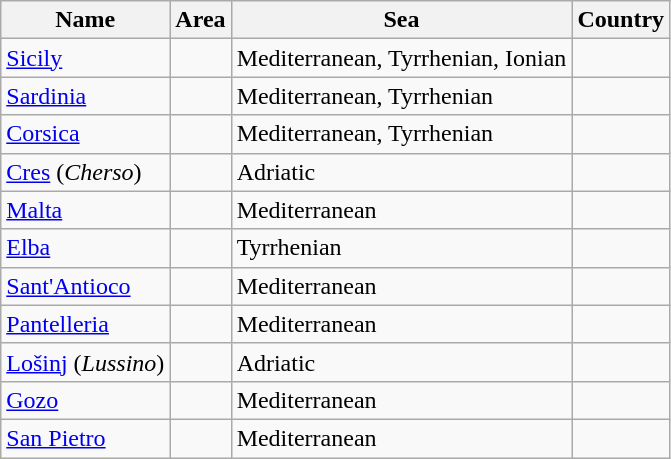<table class="wikitable sortable">
<tr>
<th>Name</th>
<th>Area</th>
<th>Sea</th>
<th>Country</th>
</tr>
<tr>
<td><a href='#'>Sicily</a></td>
<td></td>
<td>Mediterranean, Tyrrhenian, Ionian</td>
<td></td>
</tr>
<tr>
<td><a href='#'>Sardinia</a></td>
<td></td>
<td>Mediterranean, Tyrrhenian</td>
<td></td>
</tr>
<tr>
<td><a href='#'>Corsica</a></td>
<td></td>
<td>Mediterranean, Tyrrhenian</td>
<td></td>
</tr>
<tr>
<td><a href='#'>Cres</a> (<em>Cherso</em>)</td>
<td></td>
<td>Adriatic</td>
<td></td>
</tr>
<tr>
<td><a href='#'>Malta</a></td>
<td></td>
<td>Mediterranean</td>
<td></td>
</tr>
<tr>
<td><a href='#'>Elba</a></td>
<td></td>
<td>Tyrrhenian</td>
<td></td>
</tr>
<tr>
<td><a href='#'>Sant'Antioco</a></td>
<td></td>
<td>Mediterranean</td>
<td></td>
</tr>
<tr>
<td><a href='#'>Pantelleria</a></td>
<td></td>
<td>Mediterranean</td>
<td></td>
</tr>
<tr>
<td><a href='#'>Lošinj</a> (<em>Lussino</em>)</td>
<td></td>
<td>Adriatic</td>
<td></td>
</tr>
<tr>
<td><a href='#'>Gozo</a></td>
<td></td>
<td>Mediterranean</td>
<td></td>
</tr>
<tr>
<td><a href='#'>San Pietro</a></td>
<td></td>
<td>Mediterranean</td>
<td></td>
</tr>
</table>
